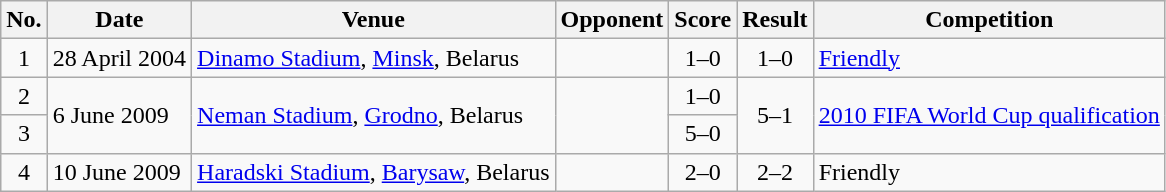<table class="wikitable sortable">
<tr>
<th scope="col">No.</th>
<th scope="col">Date</th>
<th scope="col">Venue</th>
<th scope="col">Opponent</th>
<th scope="col">Score</th>
<th scope="col">Result</th>
<th scope="col">Competition</th>
</tr>
<tr>
<td style="text-align:center">1</td>
<td>28 April 2004</td>
<td><a href='#'>Dinamo Stadium</a>, <a href='#'>Minsk</a>, Belarus</td>
<td></td>
<td style="text-align:center">1–0</td>
<td style="text-align:center">1–0</td>
<td><a href='#'>Friendly</a></td>
</tr>
<tr>
<td style="text-align:center">2</td>
<td rowspan="2">6 June 2009</td>
<td rowspan="2"><a href='#'>Neman Stadium</a>, <a href='#'>Grodno</a>, Belarus</td>
<td rowspan="2"></td>
<td style="text-align:center">1–0</td>
<td rowspan=2 style="text-align:center">5–1</td>
<td rowspan="2"><a href='#'>2010 FIFA World Cup qualification</a></td>
</tr>
<tr>
<td style="text-align:center">3</td>
<td style="text-align:center">5–0</td>
</tr>
<tr>
<td style="text-align:center">4</td>
<td>10 June 2009</td>
<td><a href='#'>Haradski Stadium</a>, <a href='#'>Barysaw</a>, Belarus</td>
<td></td>
<td style="text-align:center">2–0</td>
<td style="text-align:center">2–2</td>
<td>Friendly</td>
</tr>
</table>
